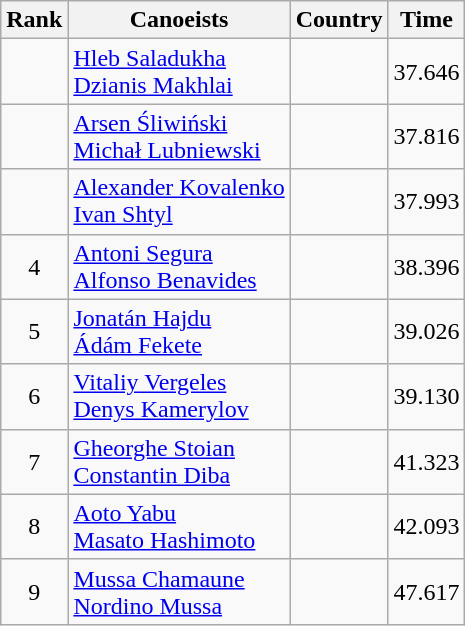<table class="wikitable" style="text-align:center">
<tr>
<th>Rank</th>
<th>Canoeists</th>
<th>Country</th>
<th>Time</th>
</tr>
<tr>
<td></td>
<td align="left"><a href='#'>Hleb Saladukha</a><br><a href='#'>Dzianis Makhlai</a></td>
<td align="left"></td>
<td>37.646</td>
</tr>
<tr>
<td></td>
<td align="left"><a href='#'>Arsen Śliwiński</a><br><a href='#'>Michał Lubniewski</a></td>
<td align="left"></td>
<td>37.816</td>
</tr>
<tr>
<td></td>
<td align="left"><a href='#'>Alexander Kovalenko</a><br><a href='#'>Ivan Shtyl</a></td>
<td align="left"></td>
<td>37.993</td>
</tr>
<tr>
<td>4</td>
<td align="left"><a href='#'>Antoni Segura</a><br><a href='#'>Alfonso Benavides</a></td>
<td align="left"></td>
<td>38.396</td>
</tr>
<tr>
<td>5</td>
<td align="left"><a href='#'>Jonatán Hajdu</a><br><a href='#'>Ádám Fekete</a></td>
<td align="left"></td>
<td>39.026</td>
</tr>
<tr>
<td>6</td>
<td align="left"><a href='#'>Vitaliy Vergeles</a><br><a href='#'>Denys Kamerylov</a></td>
<td align="left"></td>
<td>39.130</td>
</tr>
<tr>
<td>7</td>
<td align="left"><a href='#'>Gheorghe Stoian</a><br><a href='#'>Constantin Diba</a></td>
<td align="left"></td>
<td>41.323</td>
</tr>
<tr>
<td>8</td>
<td align="left"><a href='#'>Aoto Yabu</a><br><a href='#'>Masato Hashimoto</a></td>
<td align="left"></td>
<td>42.093</td>
</tr>
<tr>
<td>9</td>
<td align="left"><a href='#'>Mussa Chamaune</a><br><a href='#'>Nordino Mussa</a></td>
<td align="left"></td>
<td>47.617</td>
</tr>
</table>
